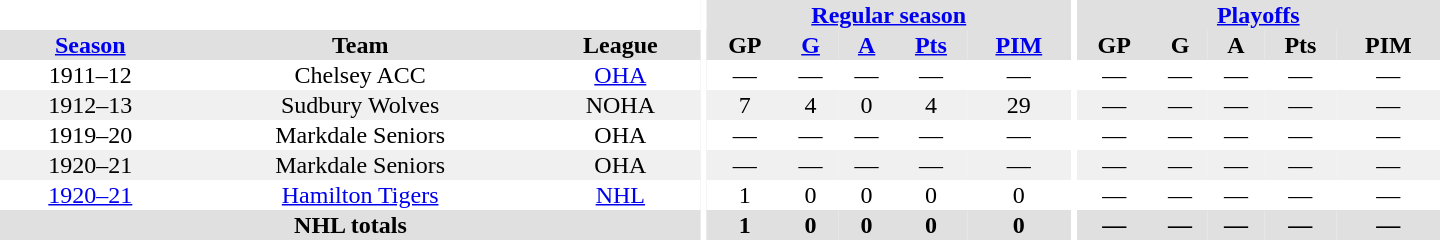<table border="0" cellpadding="1" cellspacing="0" style="text-align:center; width:60em">
<tr bgcolor="#e0e0e0">
<th colspan="3" bgcolor="#ffffff"></th>
<th rowspan="100" bgcolor="#ffffff"></th>
<th colspan="5"><a href='#'>Regular season</a></th>
<th rowspan="100" bgcolor="#ffffff"></th>
<th colspan="5"><a href='#'>Playoffs</a></th>
</tr>
<tr bgcolor="#e0e0e0">
<th><a href='#'>Season</a></th>
<th>Team</th>
<th>League</th>
<th>GP</th>
<th><a href='#'>G</a></th>
<th><a href='#'>A</a></th>
<th><a href='#'>Pts</a></th>
<th><a href='#'>PIM</a></th>
<th>GP</th>
<th>G</th>
<th>A</th>
<th>Pts</th>
<th>PIM</th>
</tr>
<tr>
<td>1911–12</td>
<td>Chelsey ACC</td>
<td><a href='#'>OHA</a></td>
<td>—</td>
<td>—</td>
<td>—</td>
<td>—</td>
<td>—</td>
<td>—</td>
<td>—</td>
<td>—</td>
<td>—</td>
<td>—</td>
</tr>
<tr bgcolor="#f0f0f0">
<td>1912–13</td>
<td>Sudbury Wolves</td>
<td>NOHA</td>
<td>7</td>
<td>4</td>
<td>0</td>
<td>4</td>
<td>29</td>
<td>—</td>
<td>—</td>
<td>—</td>
<td>—</td>
<td>—</td>
</tr>
<tr>
<td>1919–20</td>
<td>Markdale Seniors</td>
<td>OHA</td>
<td>—</td>
<td>—</td>
<td>—</td>
<td>—</td>
<td>—</td>
<td>—</td>
<td>—</td>
<td>—</td>
<td>—</td>
<td>—</td>
</tr>
<tr bgcolor="#f0f0f0">
<td>1920–21</td>
<td>Markdale Seniors</td>
<td>OHA</td>
<td>—</td>
<td>—</td>
<td>—</td>
<td>—</td>
<td>—</td>
<td>—</td>
<td>—</td>
<td>—</td>
<td>—</td>
<td>—</td>
</tr>
<tr>
<td><a href='#'>1920–21</a></td>
<td><a href='#'>Hamilton Tigers</a></td>
<td><a href='#'>NHL</a></td>
<td>1</td>
<td>0</td>
<td>0</td>
<td>0</td>
<td>0</td>
<td>—</td>
<td>—</td>
<td>—</td>
<td>—</td>
<td>—</td>
</tr>
<tr bgcolor="#e0e0e0">
<th colspan="3">NHL totals</th>
<th>1</th>
<th>0</th>
<th>0</th>
<th>0</th>
<th>0</th>
<th>—</th>
<th>—</th>
<th>—</th>
<th>—</th>
<th>—</th>
</tr>
</table>
